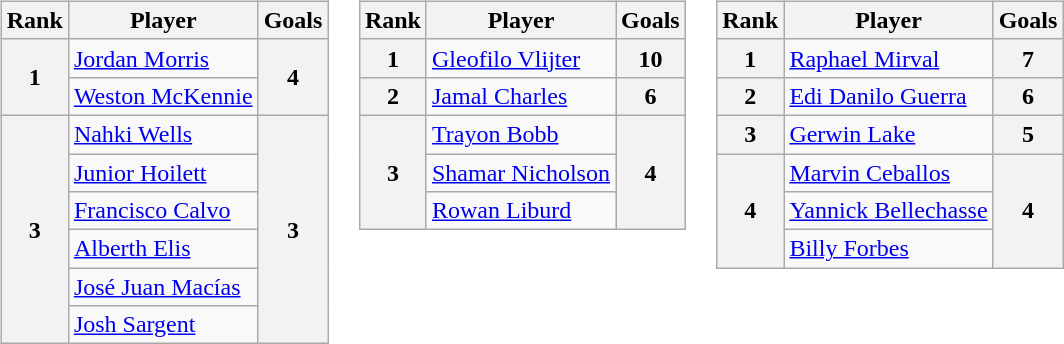<table>
<tr style="vertical-align:top">
<td><br><table class="wikitable">
<tr>
<th>Rank</th>
<th>Player</th>
<th>Goals</th>
</tr>
<tr>
<th rowspan="2">1</th>
<td> <a href='#'>Jordan Morris</a></td>
<th rowspan="2">4</th>
</tr>
<tr>
<td> <a href='#'>Weston McKennie</a></td>
</tr>
<tr>
<th rowspan="6">3</th>
<td> <a href='#'>Nahki Wells</a></td>
<th rowspan="6">3</th>
</tr>
<tr>
<td> <a href='#'>Junior Hoilett</a></td>
</tr>
<tr>
<td> <a href='#'>Francisco Calvo</a></td>
</tr>
<tr>
<td> <a href='#'>Alberth Elis</a></td>
</tr>
<tr>
<td> <a href='#'>José Juan Macías</a></td>
</tr>
<tr>
<td> <a href='#'>Josh Sargent</a></td>
</tr>
</table>
</td>
<td><br><table class="wikitable">
<tr>
<th>Rank</th>
<th>Player</th>
<th>Goals</th>
</tr>
<tr>
<th>1</th>
<td> <a href='#'>Gleofilo Vlijter</a></td>
<th>10</th>
</tr>
<tr>
<th>2</th>
<td> <a href='#'>Jamal Charles</a></td>
<th>6</th>
</tr>
<tr>
<th rowspan="3">3</th>
<td> <a href='#'>Trayon Bobb</a></td>
<th rowspan="3">4</th>
</tr>
<tr>
<td> <a href='#'>Shamar Nicholson</a></td>
</tr>
<tr>
<td> <a href='#'>Rowan Liburd</a></td>
</tr>
</table>
</td>
<td><br><table class="wikitable">
<tr>
<th>Rank</th>
<th>Player</th>
<th>Goals</th>
</tr>
<tr>
<th>1</th>
<td> <a href='#'>Raphael Mirval</a></td>
<th>7</th>
</tr>
<tr>
<th>2</th>
<td> <a href='#'>Edi Danilo Guerra</a></td>
<th>6</th>
</tr>
<tr>
<th>3</th>
<td> <a href='#'>Gerwin Lake</a></td>
<th>5</th>
</tr>
<tr>
<th rowspan="3">4</th>
<td> <a href='#'>Marvin Ceballos</a></td>
<th rowspan="3">4</th>
</tr>
<tr>
<td> <a href='#'>Yannick Bellechasse</a></td>
</tr>
<tr>
<td> <a href='#'>Billy Forbes</a></td>
</tr>
</table>
</td>
<td></td>
</tr>
</table>
